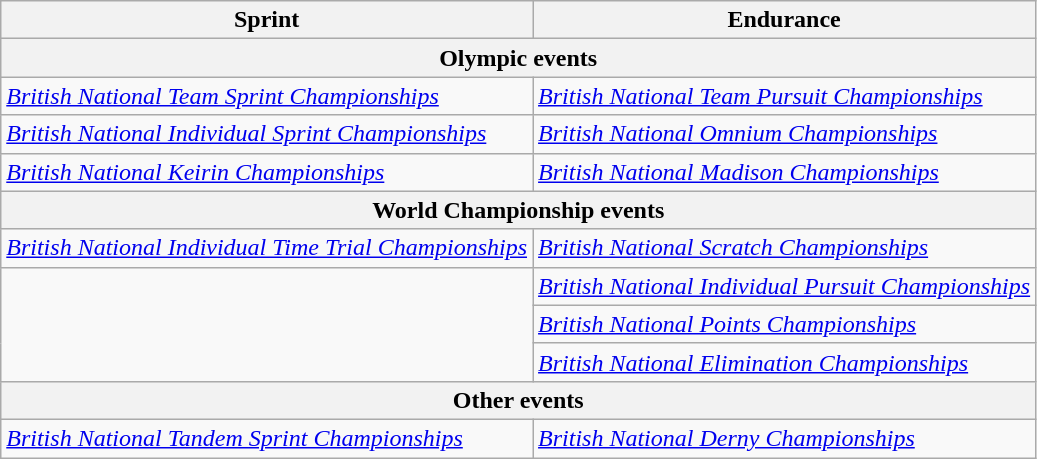<table class="wikitable">
<tr>
<th>Sprint</th>
<th>Endurance</th>
</tr>
<tr>
<th colspan="2">Olympic events</th>
</tr>
<tr>
<td><em><a href='#'>British National Team Sprint Championships</a></em></td>
<td><em><a href='#'>British National Team Pursuit Championships</a></em></td>
</tr>
<tr>
<td><em><a href='#'>British National Individual Sprint Championships</a></em></td>
<td><em><a href='#'>British National Omnium Championships</a></em></td>
</tr>
<tr>
<td><em><a href='#'>British National Keirin Championships</a></em></td>
<td><em><a href='#'>British National Madison Championships</a></em></td>
</tr>
<tr>
<th colspan="2">World Championship events</th>
</tr>
<tr>
<td><em><a href='#'>British National Individual Time Trial Championships</a></em></td>
<td><em><a href='#'>British National Scratch Championships</a></em></td>
</tr>
<tr>
<td rowspan="3"></td>
<td><em><a href='#'>British National Individual Pursuit Championships</a></em></td>
</tr>
<tr>
<td><em><a href='#'>British National Points Championships</a></em></td>
</tr>
<tr>
<td><em><a href='#'>British National Elimination Championships</a></em></td>
</tr>
<tr>
<th colspan="2">Other events</th>
</tr>
<tr>
<td><em><a href='#'>British National Tandem Sprint Championships</a></em></td>
<td><em><a href='#'>British National Derny Championships</a></em></td>
</tr>
</table>
